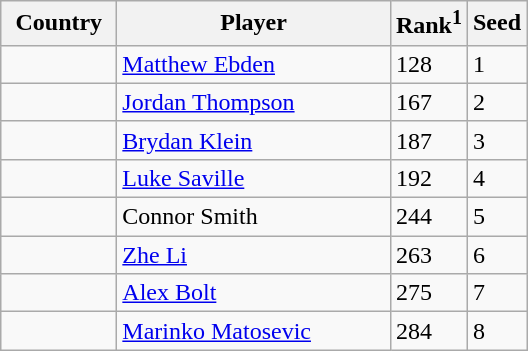<table class="sortable wikitable">
<tr>
<th width="70">Country</th>
<th width="175">Player</th>
<th>Rank<sup>1</sup></th>
<th>Seed</th>
</tr>
<tr>
<td></td>
<td><a href='#'>Matthew Ebden</a></td>
<td>128</td>
<td>1</td>
</tr>
<tr>
<td></td>
<td><a href='#'>Jordan Thompson</a></td>
<td>167</td>
<td>2</td>
</tr>
<tr>
<td></td>
<td><a href='#'>Brydan Klein</a></td>
<td>187</td>
<td>3</td>
</tr>
<tr>
<td></td>
<td><a href='#'>Luke Saville</a></td>
<td>192</td>
<td>4</td>
</tr>
<tr>
<td></td>
<td>Connor Smith</td>
<td>244</td>
<td>5</td>
</tr>
<tr>
<td></td>
<td><a href='#'>Zhe Li</a></td>
<td>263</td>
<td>6</td>
</tr>
<tr>
<td></td>
<td><a href='#'>Alex Bolt</a></td>
<td>275</td>
<td>7</td>
</tr>
<tr>
<td></td>
<td><a href='#'>Marinko Matosevic</a></td>
<td>284</td>
<td>8</td>
</tr>
</table>
